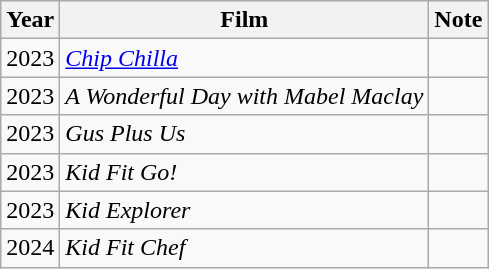<table class="wikitable">
<tr>
<th>Year</th>
<th>Film</th>
<th>Note</th>
</tr>
<tr>
<td>2023</td>
<td><em><a href='#'>Chip Chilla</a></em></td>
<td></td>
</tr>
<tr>
<td>2023</td>
<td><em>A Wonderful Day with Mabel Maclay</em></td>
<td></td>
</tr>
<tr>
<td>2023</td>
<td><em>Gus Plus Us</em></td>
<td></td>
</tr>
<tr>
<td>2023</td>
<td><em>Kid Fit Go!</em></td>
<td></td>
</tr>
<tr>
<td>2023</td>
<td><em>Kid Explorer</em></td>
<td></td>
</tr>
<tr>
<td>2024</td>
<td><em>Kid Fit Chef</em></td>
<td></td>
</tr>
</table>
